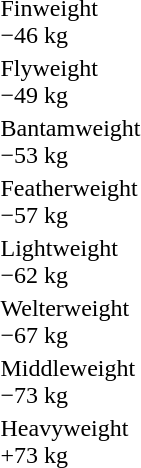<table>
<tr>
<td rowspan=2>Finweight<br>−46 kg</td>
<td rowspan=2></td>
<td rowspan=2></td>
<td></td>
</tr>
<tr>
<td></td>
</tr>
<tr>
<td rowspan=2>Flyweight<br>−49 kg</td>
<td rowspan=2></td>
<td rowspan=2></td>
<td></td>
</tr>
<tr>
<td></td>
</tr>
<tr>
<td rowspan=2>Bantamweight<br>−53 kg</td>
<td rowspan=2></td>
<td rowspan=2></td>
<td></td>
</tr>
<tr>
<td></td>
</tr>
<tr>
<td rowspan=2>Featherweight<br>−57 kg</td>
<td rowspan=2></td>
<td rowspan=2></td>
<td></td>
</tr>
<tr>
<td></td>
</tr>
<tr>
<td rowspan=2>Lightweight<br>−62 kg</td>
<td rowspan=2></td>
<td rowspan=2></td>
<td></td>
</tr>
<tr>
<td></td>
</tr>
<tr>
<td rowspan=2>Welterweight<br>−67 kg</td>
<td rowspan=2></td>
<td rowspan=2></td>
<td></td>
</tr>
<tr>
<td></td>
</tr>
<tr>
<td rowspan=2>Middleweight<br>−73 kg</td>
<td rowspan=2></td>
<td rowspan=2></td>
<td></td>
</tr>
<tr>
<td></td>
</tr>
<tr>
<td rowspan=2>Heavyweight<br>+73 kg</td>
<td rowspan=2></td>
<td rowspan=2></td>
<td></td>
</tr>
<tr>
<td></td>
</tr>
</table>
